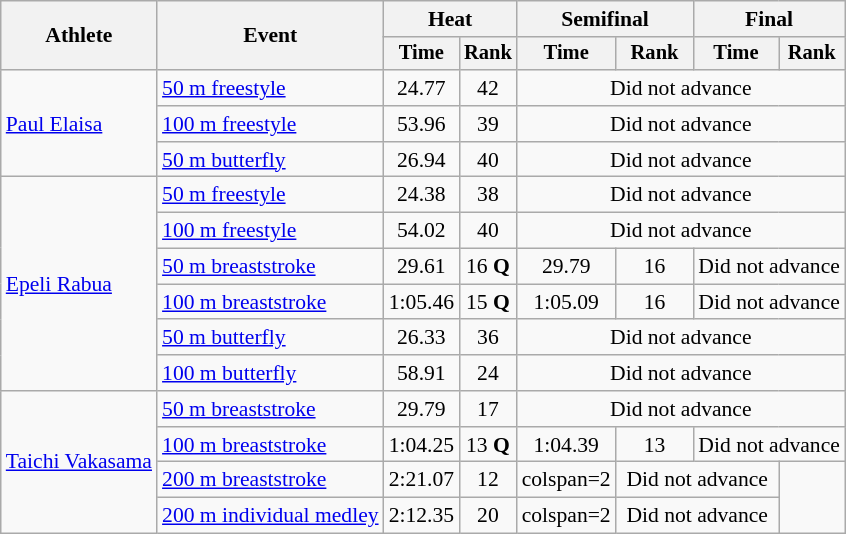<table class=wikitable style=font-size:90%>
<tr>
<th rowspan=2>Athlete</th>
<th rowspan=2>Event</th>
<th colspan=2>Heat</th>
<th colspan=2>Semifinal</th>
<th colspan=2>Final</th>
</tr>
<tr style=font-size:95%>
<th>Time</th>
<th>Rank</th>
<th>Time</th>
<th>Rank</th>
<th>Time</th>
<th>Rank</th>
</tr>
<tr align=center>
<td align=left rowspan=3><a href='#'>Paul Elaisa</a></td>
<td align=left><a href='#'>50 m freestyle</a></td>
<td>24.77</td>
<td>42</td>
<td colspan=4>Did not advance</td>
</tr>
<tr align=center>
<td align=left><a href='#'>100 m freestyle</a></td>
<td>53.96</td>
<td>39</td>
<td colspan=4>Did not advance</td>
</tr>
<tr align=center>
<td align=left><a href='#'>50 m butterfly</a></td>
<td>26.94</td>
<td>40</td>
<td colspan=4>Did not advance</td>
</tr>
<tr align=center>
<td align=left rowspan=6><a href='#'>Epeli Rabua</a></td>
<td align=left><a href='#'>50 m freestyle</a></td>
<td>24.38</td>
<td>38</td>
<td colspan=4>Did not advance</td>
</tr>
<tr align=center>
<td align=left><a href='#'>100 m freestyle</a></td>
<td>54.02</td>
<td>40</td>
<td colspan=4>Did not advance</td>
</tr>
<tr align=center>
<td align=left><a href='#'>50 m breaststroke</a></td>
<td>29.61</td>
<td>16 <strong>Q</strong></td>
<td>29.79</td>
<td>16</td>
<td colspan=2>Did not advance</td>
</tr>
<tr align=center>
<td align=left><a href='#'>100 m breaststroke</a></td>
<td>1:05.46</td>
<td>15 <strong>Q</strong></td>
<td>1:05.09</td>
<td>16</td>
<td colspan=2>Did not advance</td>
</tr>
<tr align=center>
<td align=left><a href='#'>50 m butterfly</a></td>
<td>26.33</td>
<td>36</td>
<td colspan=4>Did not advance</td>
</tr>
<tr align=center>
<td align=left><a href='#'>100 m butterfly</a></td>
<td>58.91</td>
<td>24</td>
<td colspan=4>Did not advance</td>
</tr>
<tr align=center>
<td align=left rowspan=4><a href='#'>Taichi Vakasama</a></td>
<td align=left><a href='#'>50 m breaststroke</a></td>
<td>29.79</td>
<td>17</td>
<td colspan=4>Did not advance</td>
</tr>
<tr align=center>
<td align=left><a href='#'>100 m breaststroke</a></td>
<td>1:04.25</td>
<td>13 <strong>Q</strong></td>
<td>1:04.39</td>
<td>13</td>
<td colspan=2>Did not advance</td>
</tr>
<tr align=center>
<td align=left><a href='#'>200 m breaststroke</a></td>
<td>2:21.07</td>
<td>12</td>
<td>colspan=2 </td>
<td colspan=2>Did not advance</td>
</tr>
<tr align=center>
<td align=left><a href='#'>200 m individual medley</a></td>
<td>2:12.35</td>
<td>20</td>
<td>colspan=2 </td>
<td colspan=2>Did not advance</td>
</tr>
</table>
